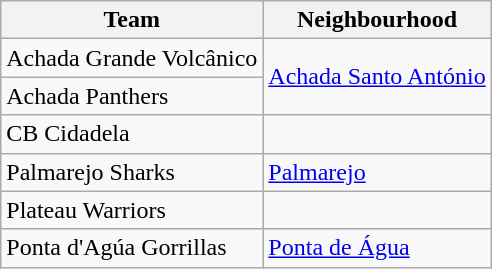<table class="wikitable">
<tr>
<th>Team</th>
<th>Neighbourhood</th>
</tr>
<tr>
<td>Achada Grande Volcânico</td>
<td rowspan="2"><a href='#'>Achada Santo António</a></td>
</tr>
<tr>
<td>Achada Panthers</td>
</tr>
<tr>
<td>CB Cidadela</td>
<td></td>
</tr>
<tr>
<td>Palmarejo Sharks</td>
<td><a href='#'>Palmarejo</a></td>
</tr>
<tr>
<td>Plateau Warriors</td>
<td></td>
</tr>
<tr>
<td>Ponta d'Agúa Gorrillas</td>
<td><a href='#'>Ponta de Água</a></td>
</tr>
</table>
